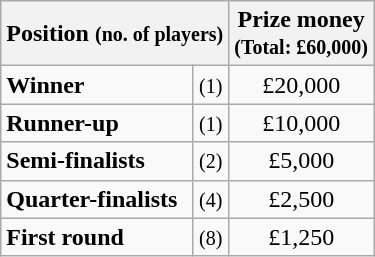<table class="wikitable">
<tr>
<th colspan=2>Position <small>(no. of players)</small></th>
<th>Prize money<br><small>(Total: £60,000)</small></th>
</tr>
<tr>
<td><strong>Winner</strong></td>
<td align=center><small>(1)</small></td>
<td align=center>£20,000</td>
</tr>
<tr>
<td><strong>Runner-up</strong></td>
<td align=center><small>(1)</small></td>
<td align=center>£10,000</td>
</tr>
<tr>
<td><strong>Semi-finalists</strong></td>
<td align=center><small>(2)</small></td>
<td align=center>£5,000</td>
</tr>
<tr>
<td><strong>Quarter-finalists</strong></td>
<td align=center><small>(4)</small></td>
<td align=center>£2,500</td>
</tr>
<tr>
<td><strong>First round</strong></td>
<td align=center><small>(8)</small></td>
<td align=center>£1,250</td>
</tr>
</table>
